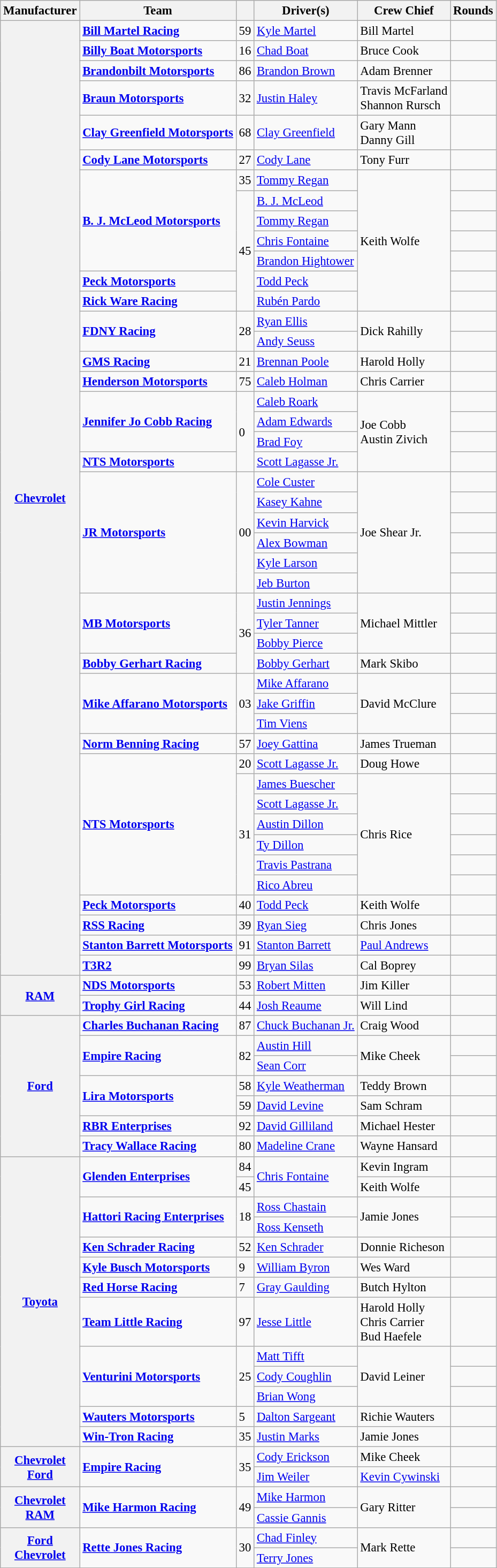<table class="wikitable" style="font-size: 95%;">
<tr>
<th>Manufacturer</th>
<th>Team</th>
<th></th>
<th>Driver(s)</th>
<th>Crew Chief</th>
<th>Rounds</th>
</tr>
<tr>
<th rowspan=46><a href='#'>Chevrolet</a></th>
<td><strong><a href='#'>Bill Martel Racing</a></strong></td>
<td>59</td>
<td><a href='#'>Kyle Martel</a></td>
<td>Bill Martel</td>
<td></td>
</tr>
<tr>
<td><strong><a href='#'>Billy Boat Motorsports</a></strong></td>
<td>16</td>
<td><a href='#'>Chad Boat</a></td>
<td>Bruce Cook</td>
<td></td>
</tr>
<tr>
<td><strong><a href='#'>Brandonbilt Motorsports</a></strong></td>
<td>86</td>
<td><a href='#'>Brandon Brown</a></td>
<td>Adam Brenner</td>
<td></td>
</tr>
<tr>
<td><strong><a href='#'>Braun Motorsports</a></strong></td>
<td>32</td>
<td><a href='#'>Justin Haley</a></td>
<td>Travis McFarland <small>  </small> <br> Shannon Rursch <small>  </small></td>
<td></td>
</tr>
<tr>
<td><strong><a href='#'>Clay Greenfield Motorsports</a></strong></td>
<td>68</td>
<td><a href='#'>Clay Greenfield</a></td>
<td>Gary Mann <small>  </small> <br> Danny Gill <small>  </small></td>
<td></td>
</tr>
<tr>
<td><strong><a href='#'>Cody Lane Motorsports</a></strong></td>
<td>27</td>
<td><a href='#'>Cody Lane</a></td>
<td>Tony Furr</td>
<td></td>
</tr>
<tr>
<td rowspan="5"><strong><a href='#'>B. J. McLeod Motorsports</a></strong></td>
<td>35</td>
<td><a href='#'>Tommy Regan</a></td>
<td rowspan=7>Keith Wolfe</td>
<td></td>
</tr>
<tr>
<td rowspan=6>45</td>
<td><a href='#'>B. J. McLeod</a></td>
<td></td>
</tr>
<tr>
<td><a href='#'>Tommy Regan</a></td>
<td></td>
</tr>
<tr>
<td><a href='#'>Chris Fontaine</a></td>
<td></td>
</tr>
<tr>
<td><a href='#'>Brandon Hightower</a></td>
<td></td>
</tr>
<tr>
<td><strong><a href='#'>Peck Motorsports</a></strong></td>
<td><a href='#'>Todd Peck</a> </td>
<td></td>
</tr>
<tr>
<td><strong><a href='#'>Rick Ware Racing</a></strong></td>
<td><a href='#'>Rubén Pardo</a></td>
<td></td>
</tr>
<tr>
<td rowspan=2><strong><a href='#'>FDNY Racing</a></strong></td>
<td rowspan=2>28</td>
<td><a href='#'>Ryan Ellis</a></td>
<td rowspan=2>Dick Rahilly</td>
<td></td>
</tr>
<tr>
<td><a href='#'>Andy Seuss</a></td>
<td></td>
</tr>
<tr>
<td><strong><a href='#'>GMS Racing</a></strong></td>
<td>21</td>
<td><a href='#'>Brennan Poole</a></td>
<td>Harold Holly</td>
<td></td>
</tr>
<tr>
<td><strong><a href='#'>Henderson Motorsports</a></strong></td>
<td>75</td>
<td><a href='#'>Caleb Holman</a></td>
<td>Chris Carrier</td>
<td></td>
</tr>
<tr>
<td rowspan=3><strong><a href='#'>Jennifer Jo Cobb Racing</a></strong></td>
<td rowspan=4>0</td>
<td><a href='#'>Caleb Roark</a></td>
<td rowspan=4>Joe Cobb<br>Austin Zivich</td>
<td></td>
</tr>
<tr>
<td><a href='#'>Adam Edwards</a></td>
<td></td>
</tr>
<tr>
<td><a href='#'>Brad Foy</a></td>
<td></td>
</tr>
<tr>
<td><strong><a href='#'>NTS Motorsports</a></strong></td>
<td><a href='#'>Scott Lagasse Jr.</a> </td>
<td></td>
</tr>
<tr>
<td rowspan=6><strong><a href='#'>JR Motorsports</a></strong></td>
<td rowspan=6>00</td>
<td><a href='#'>Cole Custer</a></td>
<td rowspan=6>Joe Shear Jr.</td>
<td></td>
</tr>
<tr>
<td><a href='#'>Kasey Kahne</a></td>
<td></td>
</tr>
<tr>
<td><a href='#'>Kevin Harvick</a></td>
<td></td>
</tr>
<tr>
<td><a href='#'>Alex Bowman</a></td>
<td></td>
</tr>
<tr>
<td><a href='#'>Kyle Larson</a></td>
<td></td>
</tr>
<tr>
<td><a href='#'>Jeb Burton</a></td>
<td></td>
</tr>
<tr>
<td rowspan=3><strong><a href='#'>MB Motorsports</a></strong></td>
<td rowspan=4>36</td>
<td><a href='#'>Justin Jennings</a></td>
<td rowspan=3>Michael Mittler</td>
<td></td>
</tr>
<tr>
<td><a href='#'>Tyler Tanner</a></td>
<td></td>
</tr>
<tr>
<td><a href='#'>Bobby Pierce</a></td>
<td></td>
</tr>
<tr>
<td><strong><a href='#'>Bobby Gerhart Racing</a></strong></td>
<td><a href='#'>Bobby Gerhart</a> </td>
<td>Mark Skibo</td>
<td></td>
</tr>
<tr>
<td rowspan=3><strong><a href='#'>Mike Affarano Motorsports</a></strong></td>
<td rowspan=3>03</td>
<td><a href='#'>Mike Affarano</a></td>
<td rowspan=3>David McClure</td>
<td></td>
</tr>
<tr>
<td><a href='#'>Jake Griffin</a></td>
<td></td>
</tr>
<tr>
<td><a href='#'>Tim Viens</a></td>
<td></td>
</tr>
<tr>
<td rowspan=1><strong><a href='#'>Norm Benning Racing</a></strong></td>
<td rowspan=1>57</td>
<td><a href='#'>Joey Gattina</a></td>
<td rowspan=1>James Trueman</td>
<td></td>
</tr>
<tr>
<td rowspan=7><strong><a href='#'>NTS Motorsports</a></strong></td>
<td>20</td>
<td><a href='#'>Scott Lagasse Jr.</a></td>
<td>Doug Howe</td>
<td></td>
</tr>
<tr>
<td rowspan=6>31</td>
<td><a href='#'>James Buescher</a></td>
<td rowspan=6>Chris Rice</td>
<td></td>
</tr>
<tr>
<td><a href='#'>Scott Lagasse Jr.</a></td>
<td></td>
</tr>
<tr>
<td><a href='#'>Austin Dillon</a></td>
<td></td>
</tr>
<tr>
<td><a href='#'>Ty Dillon</a></td>
<td></td>
</tr>
<tr>
<td><a href='#'>Travis Pastrana</a></td>
<td></td>
</tr>
<tr>
<td><a href='#'>Rico Abreu</a></td>
<td></td>
</tr>
<tr>
<td><strong><a href='#'>Peck Motorsports</a></strong></td>
<td>40</td>
<td><a href='#'>Todd Peck</a></td>
<td>Keith Wolfe</td>
<td></td>
</tr>
<tr>
<td><strong><a href='#'>RSS Racing</a></strong></td>
<td>39</td>
<td><a href='#'>Ryan Sieg</a></td>
<td>Chris Jones</td>
<td></td>
</tr>
<tr>
<td><strong><a href='#'>Stanton Barrett Motorsports</a></strong></td>
<td>91</td>
<td><a href='#'>Stanton Barrett</a></td>
<td><a href='#'>Paul Andrews</a></td>
<td></td>
</tr>
<tr>
<td><strong><a href='#'>T3R2</a></strong></td>
<td>99</td>
<td><a href='#'>Bryan Silas</a></td>
<td>Cal Boprey</td>
<td></td>
</tr>
<tr>
<th rowspan=2><a href='#'>RAM</a></th>
<td><strong><a href='#'>NDS Motorsports</a></strong></td>
<td>53</td>
<td><a href='#'>Robert Mitten</a></td>
<td>Jim Killer</td>
<td></td>
</tr>
<tr>
<td><strong><a href='#'>Trophy Girl Racing</a></strong></td>
<td>44</td>
<td><a href='#'>Josh Reaume</a></td>
<td>Will Lind</td>
<td></td>
</tr>
<tr>
<th rowspan=7><a href='#'>Ford</a></th>
<td><strong><a href='#'>Charles Buchanan Racing</a></strong></td>
<td>87</td>
<td><a href='#'>Chuck Buchanan Jr.</a></td>
<td>Craig Wood</td>
<td></td>
</tr>
<tr>
<td rowspan=2><strong><a href='#'>Empire Racing</a></strong></td>
<td rowspan=2>82</td>
<td><a href='#'>Austin Hill</a></td>
<td rowspan=2>Mike Cheek</td>
<td></td>
</tr>
<tr>
<td><a href='#'>Sean Corr</a></td>
<td></td>
</tr>
<tr>
<td rowspan=2><strong><a href='#'>Lira Motorsports</a></strong></td>
<td>58</td>
<td><a href='#'>Kyle Weatherman</a></td>
<td>Teddy Brown</td>
<td></td>
</tr>
<tr>
<td>59</td>
<td><a href='#'>David Levine</a></td>
<td>Sam Schram</td>
<td></td>
</tr>
<tr>
<td><strong><a href='#'>RBR Enterprises</a></strong></td>
<td>92</td>
<td><a href='#'>David Gilliland</a></td>
<td>Michael Hester</td>
<td></td>
</tr>
<tr>
<td><strong><a href='#'>Tracy Wallace Racing</a></strong></td>
<td>80</td>
<td><a href='#'>Madeline Crane</a></td>
<td>Wayne Hansard</td>
<td></td>
</tr>
<tr>
<th rowspan=13><a href='#'>Toyota</a></th>
<td rowspan=2><strong><a href='#'>Glenden Enterprises</a></strong></td>
<td>84</td>
<td rowspan=2><a href='#'>Chris Fontaine</a></td>
<td>Kevin Ingram</td>
<td></td>
</tr>
<tr>
<td>45</td>
<td>Keith Wolfe</td>
<td></td>
</tr>
<tr>
<td rowspan=2><strong><a href='#'>Hattori Racing Enterprises</a></strong></td>
<td rowspan=2>18</td>
<td><a href='#'>Ross Chastain</a></td>
<td rowspan=2>Jamie Jones</td>
<td></td>
</tr>
<tr>
<td><a href='#'>Ross Kenseth</a></td>
<td></td>
</tr>
<tr>
<td><strong><a href='#'>Ken Schrader Racing</a></strong></td>
<td>52</td>
<td><a href='#'>Ken Schrader</a></td>
<td>Donnie Richeson</td>
<td></td>
</tr>
<tr>
<td><strong><a href='#'>Kyle Busch Motorsports</a></strong></td>
<td>9</td>
<td><a href='#'>William Byron</a></td>
<td>Wes Ward</td>
<td></td>
</tr>
<tr>
<td><strong><a href='#'>Red Horse Racing</a></strong></td>
<td>7</td>
<td><a href='#'>Gray Gaulding</a></td>
<td>Butch Hylton</td>
<td></td>
</tr>
<tr>
<td><strong><a href='#'>Team Little Racing</a></strong></td>
<td>97</td>
<td><a href='#'>Jesse Little</a></td>
<td>Harold Holly  <small>  </small> <br> Chris Carrier <small>  </small> <br> Bud Haefele <small>  </small></td>
<td></td>
</tr>
<tr>
<td rowspan=3><strong><a href='#'>Venturini Motorsports</a></strong></td>
<td rowspan=3>25</td>
<td><a href='#'>Matt Tifft</a></td>
<td rowspan=3>David Leiner</td>
<td></td>
</tr>
<tr>
<td><a href='#'>Cody Coughlin</a></td>
<td></td>
</tr>
<tr>
<td><a href='#'>Brian Wong</a></td>
<td></td>
</tr>
<tr>
<td><strong><a href='#'>Wauters Motorsports</a></strong></td>
<td>5</td>
<td><a href='#'>Dalton Sargeant</a></td>
<td>Richie Wauters</td>
<td></td>
</tr>
<tr>
<td><strong><a href='#'>Win-Tron Racing</a></strong></td>
<td>35</td>
<td><a href='#'>Justin Marks</a></td>
<td>Jamie Jones</td>
<td></td>
</tr>
<tr>
<th rowspan=2><a href='#'>Chevrolet</a> <small></small> <br> <a href='#'>Ford</a> <small></small></th>
<td rowspan=2><strong><a href='#'>Empire Racing</a></strong></td>
<td rowspan=2>35</td>
<td><a href='#'>Cody Erickson</a></td>
<td>Mike Cheek</td>
<td></td>
</tr>
<tr>
<td><a href='#'>Jim Weiler</a></td>
<td><a href='#'>Kevin Cywinski</a></td>
<td></td>
</tr>
<tr>
<th rowspan=2><a href='#'>Chevrolet</a> <small></small> <br> <a href='#'>RAM</a> <small></small></th>
<td rowspan=2><strong><a href='#'>Mike Harmon Racing</a></strong></td>
<td rowspan=2>49</td>
<td><a href='#'>Mike Harmon</a></td>
<td rowspan=2>Gary Ritter</td>
<td></td>
</tr>
<tr>
<td><a href='#'>Cassie Gannis</a></td>
<td></td>
</tr>
<tr>
<th rowspan=2><a href='#'>Ford</a> <small></small> <br> <a href='#'>Chevrolet</a> <small></small></th>
<td rowspan=2><strong><a href='#'>Rette Jones Racing</a></strong></td>
<td rowspan=2>30</td>
<td><a href='#'>Chad Finley</a></td>
<td rowspan=2>Mark Rette</td>
<td></td>
</tr>
<tr>
<td><a href='#'>Terry Jones</a></td>
<td></td>
</tr>
<tr>
</tr>
</table>
